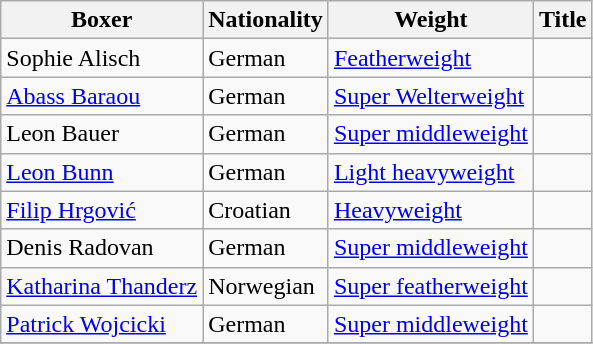<table class="wikitable sortable">
<tr>
<th>Boxer</th>
<th>Nationality</th>
<th>Weight</th>
<th>Title</th>
</tr>
<tr>
<td>Sophie Alisch</td>
<td> German</td>
<td><a href='#'>Featherweight</a></td>
<td></td>
</tr>
<tr>
<td><a href='#'>Abass Baraou</a></td>
<td> German</td>
<td><a href='#'>Super Welterweight</a></td>
<td></td>
</tr>
<tr>
<td>Leon Bauer</td>
<td> German</td>
<td><a href='#'>Super middleweight</a></td>
<td></td>
</tr>
<tr>
<td><a href='#'>Leon Bunn</a></td>
<td> German</td>
<td><a href='#'>Light heavyweight</a></td>
<td></td>
</tr>
<tr>
<td><a href='#'>Filip Hrgović</a></td>
<td> Croatian</td>
<td><a href='#'>Heavyweight</a></td>
<td></td>
</tr>
<tr>
<td>Denis Radovan</td>
<td> German</td>
<td><a href='#'>Super middleweight</a></td>
<td></td>
</tr>
<tr>
<td><a href='#'>Katharina Thanderz</a></td>
<td> Norwegian</td>
<td><a href='#'>Super featherweight</a></td>
<td></td>
</tr>
<tr>
<td><a href='#'>Patrick Wojcicki</a></td>
<td> German</td>
<td><a href='#'>Super middleweight</a></td>
<td></td>
</tr>
<tr>
</tr>
</table>
